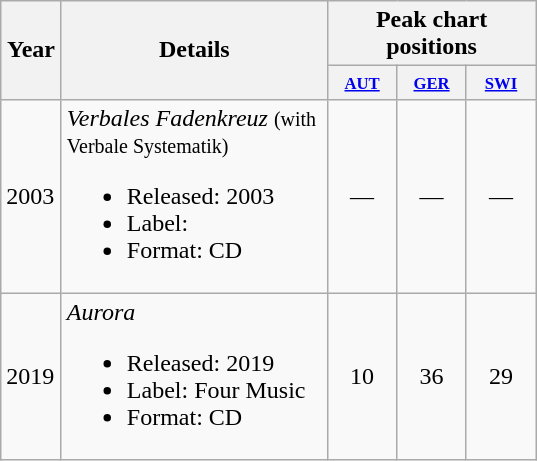<table class="wikitable">
<tr>
<th rowspan="2" style="width:33px;">Year</th>
<th rowspan="2" style="width:170px;">Details</th>
<th colspan="3">Peak chart positions</th>
</tr>
<tr style="font-size:smaller;">
<th style="width:40px;"><small><a href='#'>AUT</a></small><br></th>
<th style="width:40px;"><small><a href='#'>GER</a></small><br></th>
<th style="width:40px;"><small><a href='#'>SWI</a></small><br></th>
</tr>
<tr>
<td>2003</td>
<td><em>Verbales Fadenkreuz</em> <small>(with Verbale Systematik)</small><br><ul><li>Released: 2003</li><li>Label:</li><li>Format: CD</li></ul></td>
<td style="text-align:center">—</td>
<td style="text-align:center">—</td>
<td style="text-align:center">—</td>
</tr>
<tr>
<td>2019</td>
<td><em>Aurora</em><br><ul><li>Released: 2019</li><li>Label: Four Music</li><li>Format: CD</li></ul></td>
<td style="text-align:center">10</td>
<td style="text-align:center">36</td>
<td style="text-align:center">29</td>
</tr>
</table>
